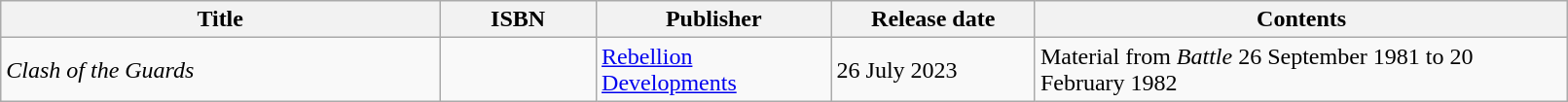<table class="wikitable" width="85%">
<tr>
<th width=28%>Title</th>
<th width=10%>ISBN</th>
<th width=15%>Publisher</th>
<th width=13%>Release date</th>
<th width=34%>Contents</th>
</tr>
<tr>
<td><em>Clash of the Guards</em></td>
<td></td>
<td><a href='#'>Rebellion Developments</a></td>
<td>26 July 2023</td>
<td>Material from <em>Battle</em> 26 September 1981 to 20 February 1982</td>
</tr>
</table>
